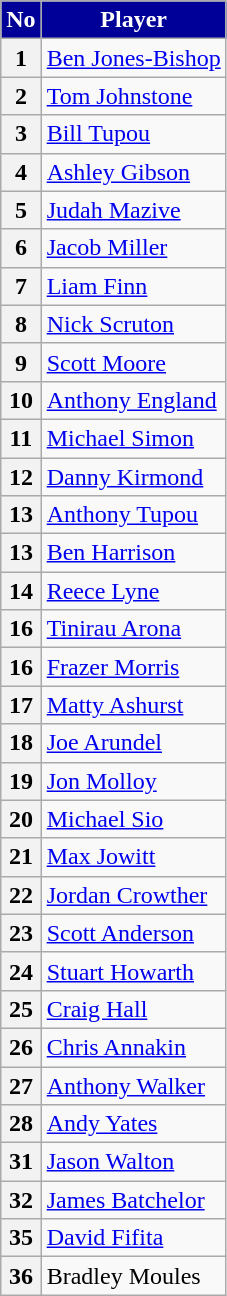<table class="wikitable sortable">
<tr>
<th scope=col style="background:#000099; color:white">No</th>
<th scope=col style="background:#000099; color:white">Player</th>
</tr>
<tr>
<th scope=row>1</th>
<td><a href='#'>Ben Jones-Bishop</a></td>
</tr>
<tr>
<th scope=row>2</th>
<td><a href='#'>Tom Johnstone</a></td>
</tr>
<tr>
<th scope=row>3</th>
<td><a href='#'>Bill Tupou</a></td>
</tr>
<tr>
<th scope=row>4</th>
<td><a href='#'>Ashley Gibson</a></td>
</tr>
<tr>
<th scope=row>5</th>
<td><a href='#'>Judah Mazive</a></td>
</tr>
<tr>
<th scope=row>6</th>
<td><a href='#'>Jacob Miller</a></td>
</tr>
<tr>
<th scope=row>7</th>
<td><a href='#'>Liam Finn</a></td>
</tr>
<tr>
<th scope=row>8</th>
<td><a href='#'>Nick Scruton</a></td>
</tr>
<tr>
<th scope=row>9</th>
<td><a href='#'>Scott Moore</a></td>
</tr>
<tr>
<th scope=row>10</th>
<td><a href='#'>Anthony England</a></td>
</tr>
<tr>
<th scope=row>11</th>
<td><a href='#'>Michael Simon</a></td>
</tr>
<tr>
<th scope=row>12</th>
<td><a href='#'>Danny Kirmond</a></td>
</tr>
<tr>
<th scope=row>13</th>
<td><a href='#'>Anthony Tupou</a></td>
</tr>
<tr>
<th scope=row>13</th>
<td><a href='#'>Ben Harrison</a></td>
</tr>
<tr>
<th scope=row>14</th>
<td><a href='#'>Reece Lyne</a></td>
</tr>
<tr>
<th scope=row>16</th>
<td><a href='#'>Tinirau Arona</a></td>
</tr>
<tr>
<th scope=row>16</th>
<td><a href='#'>Frazer Morris</a></td>
</tr>
<tr>
<th scope=row>17</th>
<td><a href='#'>Matty Ashurst</a></td>
</tr>
<tr>
<th scope=row>18</th>
<td><a href='#'>Joe Arundel</a></td>
</tr>
<tr>
<th scope=row>19</th>
<td><a href='#'>Jon Molloy</a></td>
</tr>
<tr>
<th scope=row>20</th>
<td><a href='#'>Michael Sio</a></td>
</tr>
<tr>
<th scope=row>21</th>
<td><a href='#'>Max Jowitt</a></td>
</tr>
<tr>
<th scope=row>22</th>
<td><a href='#'>Jordan Crowther</a></td>
</tr>
<tr>
<th scope=row>23</th>
<td><a href='#'>Scott Anderson</a></td>
</tr>
<tr>
<th scope=row>24</th>
<td><a href='#'>Stuart Howarth</a></td>
</tr>
<tr>
<th scope=row>25</th>
<td><a href='#'>Craig Hall</a></td>
</tr>
<tr>
<th scope=row>26</th>
<td><a href='#'>Chris Annakin</a></td>
</tr>
<tr>
<th scope=row>27</th>
<td><a href='#'>Anthony Walker</a></td>
</tr>
<tr>
<th scope=row>28</th>
<td><a href='#'>Andy Yates</a></td>
</tr>
<tr>
<th scope=row>31</th>
<td><a href='#'>Jason Walton</a></td>
</tr>
<tr>
<th scope=row>32</th>
<td><a href='#'>James Batchelor</a></td>
</tr>
<tr>
<th scope=row>35</th>
<td><a href='#'>David Fifita</a></td>
</tr>
<tr>
<th scope=row>36</th>
<td>Bradley Moules</td>
</tr>
</table>
